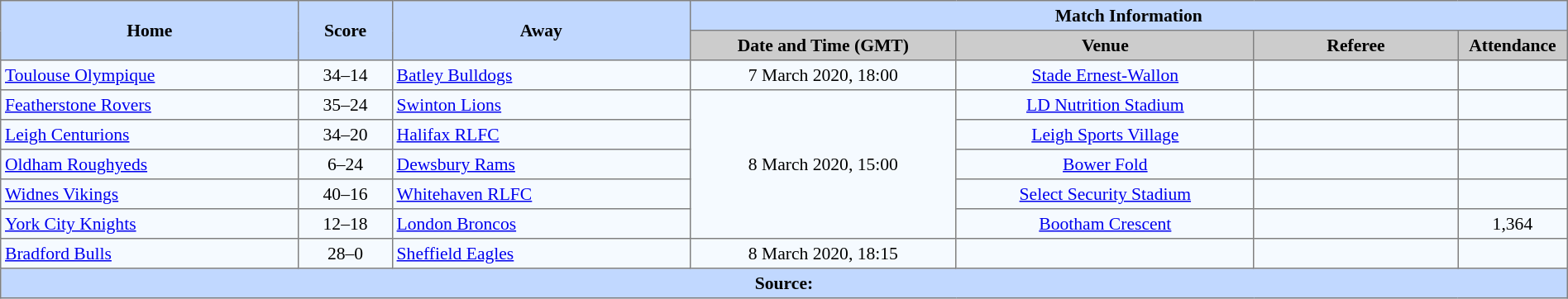<table border=1 style="border-collapse:collapse; font-size:90%; text-align:center;" cellpadding=3 cellspacing=0 width=100%>
<tr bgcolor=#C1D8FF>
<th rowspan=2 width=19%>Home</th>
<th rowspan=2 width=6%>Score</th>
<th rowspan=2 width=19%>Away</th>
<th colspan=4>Match Information</th>
</tr>
<tr bgcolor=#CCCCCC>
<th width=17%>Date and Time (GMT)</th>
<th width=19%>Venue</th>
<th width=13%>Referee</th>
<th width=7%>Attendance</th>
</tr>
<tr bgcolor=#F5FAFF>
<td align=left> <a href='#'>Toulouse Olympique</a></td>
<td>34–14</td>
<td align=left> <a href='#'>Batley Bulldogs</a></td>
<td>7 March 2020, 18:00</td>
<td><a href='#'>Stade Ernest-Wallon</a></td>
<td></td>
<td></td>
</tr>
<tr bgcolor=#F5FAFF>
<td align=left> <a href='#'>Featherstone Rovers</a></td>
<td>35–24</td>
<td align=left> <a href='#'>Swinton Lions</a></td>
<td Rowspan=5>8 March 2020, 15:00</td>
<td><a href='#'>LD Nutrition Stadium</a></td>
<td></td>
<td></td>
</tr>
<tr bgcolor=#F5FAFF>
<td align=left> <a href='#'>Leigh Centurions</a></td>
<td>34–20</td>
<td align=left> <a href='#'>Halifax RLFC</a></td>
<td><a href='#'>Leigh Sports Village</a></td>
<td></td>
<td></td>
</tr>
<tr bgcolor=#F5FAFF>
<td align=left> <a href='#'>Oldham Roughyeds</a></td>
<td>6–24</td>
<td align=left> <a href='#'>Dewsbury Rams</a></td>
<td><a href='#'>Bower Fold</a></td>
<td></td>
<td></td>
</tr>
<tr bgcolor=#F5FAFF>
<td align=left> <a href='#'>Widnes Vikings</a></td>
<td>40–16</td>
<td align=left> <a href='#'>Whitehaven RLFC</a></td>
<td><a href='#'>Select Security Stadium</a></td>
<td></td>
<td></td>
</tr>
<tr bgcolor=#F5FAFF>
<td align=left> <a href='#'>York City Knights</a></td>
<td>12–18</td>
<td align=left> <a href='#'>London Broncos</a></td>
<td><a href='#'>Bootham Crescent</a></td>
<td></td>
<td>1,364</td>
</tr>
<tr bgcolor=#F5FAFF>
<td align=left> <a href='#'>Bradford Bulls</a></td>
<td>28–0</td>
<td align=left> <a href='#'>Sheffield Eagles</a></td>
<td>8 March 2020, 18:15</td>
<td></td>
<td></td>
<td></td>
</tr>
<tr style="background:#c1d8ff;">
<th colspan=7>Source:</th>
</tr>
</table>
